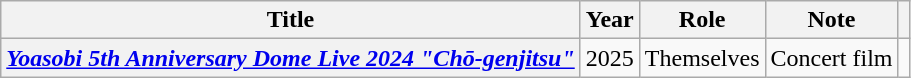<table class="wikitable plainrowheaders">
<tr>
<th scope="col">Title</th>
<th scope="col">Year</th>
<th scope="col">Role</th>
<th scope="col">Note</th>
<th scope="col"></th>
</tr>
<tr>
<th scope="row"><em><a href='#'>Yoasobi 5th Anniversary Dome Live 2024 "Chō-genjitsu"</a></em></th>
<td>2025</td>
<td>Themselves</td>
<td>Concert film</td>
<td style="text-align:center"></td>
</tr>
</table>
